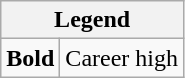<table class="wikitable">
<tr>
<th colspan="2">Legend</th>
</tr>
<tr>
<td><strong>Bold</strong></td>
<td>Career high</td>
</tr>
</table>
